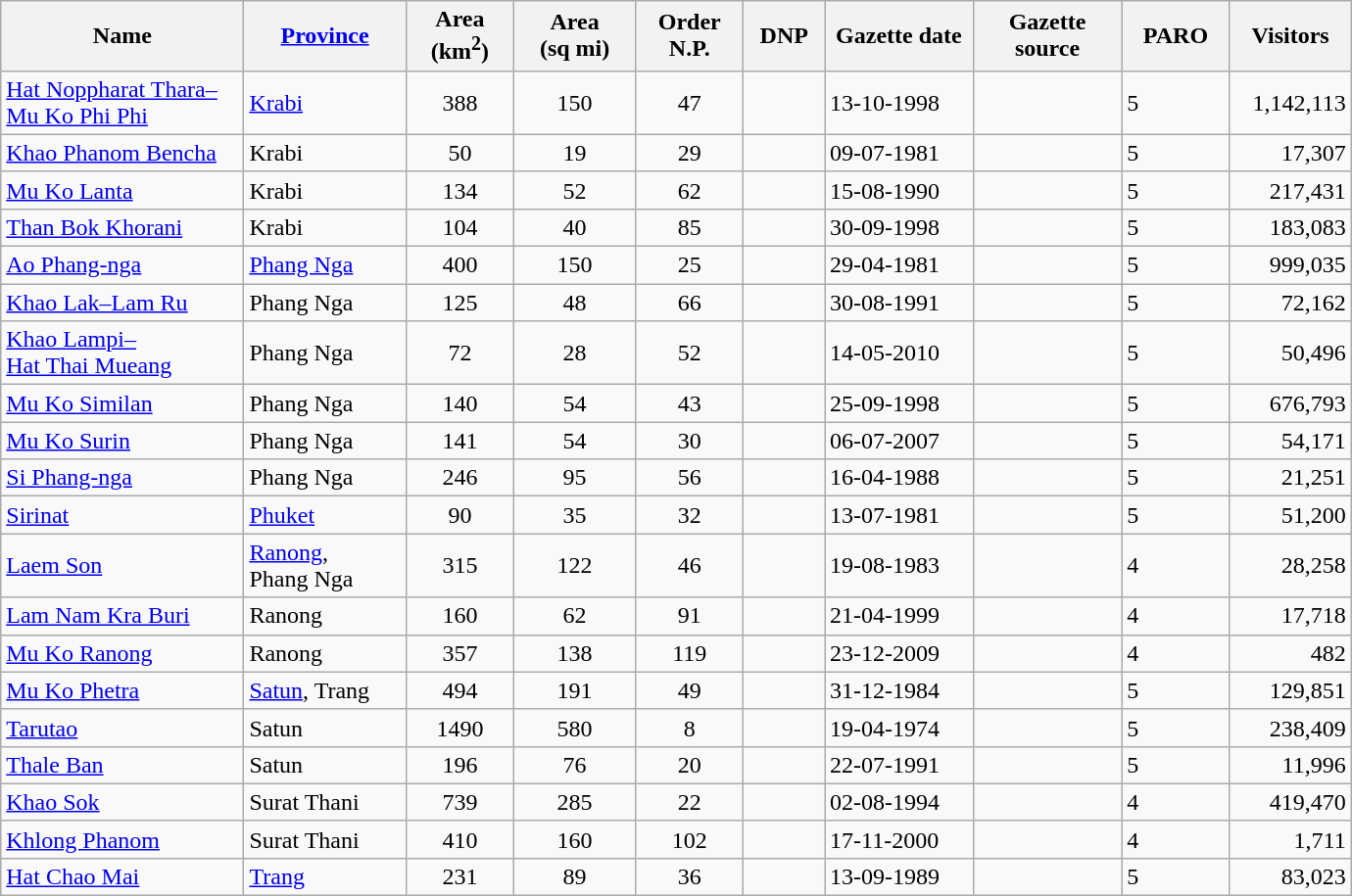<table class="wikitable sortable" style="width:690pt;">
<tr>
<th style="width:18%;">Name</th>
<th style="width:12%;"><a href='#'>Province</a></th>
<th style="width:8%;">Area<br>(km<sup>2</sup>)</th>
<th style="width:9%;">Area<br>(sq mi)</th>
<th style="width:8%;">Order N.P.</th>
<th style="width:6%;">DNP</th>
<th style="width:11%;">Gazette date</th>
<th style="width:11%;">Gazette source</th>
<th style="width:8%;">PARO</th>
<th style="width:9%;">Visitors</th>
</tr>
<tr>
<td><a href='#'>Hat Noppharat Thara–<br>Mu Ko Phi Phi</a></td>
<td><a href='#'>Krabi</a></td>
<td style="text-align:center;">388</td>
<td style="text-align:center;">150</td>
<td style="text-align:center;">47</td>
<td></td>
<td>13-10-1998</td>
<td></td>
<td>5</td>
<td style="text-align:right;">1,142,113</td>
</tr>
<tr>
<td><a href='#'>Khao Phanom Bencha</a></td>
<td>Krabi</td>
<td style="text-align:center;">50</td>
<td style="text-align:center;">19</td>
<td style="text-align:center;">29</td>
<td></td>
<td>09-07-1981</td>
<td></td>
<td>5</td>
<td style="text-align:right;">17,307</td>
</tr>
<tr>
<td><a href='#'>Mu Ko Lanta</a></td>
<td>Krabi</td>
<td style="text-align:center;">134</td>
<td style="text-align:center;">52</td>
<td style="text-align:center;">62</td>
<td></td>
<td>15-08-1990</td>
<td></td>
<td>5</td>
<td style="text-align:right;">217,431</td>
</tr>
<tr>
<td><a href='#'>Than Bok Khorani</a></td>
<td>Krabi</td>
<td style="text-align:center;">104</td>
<td style="text-align:center;">40</td>
<td style="text-align:center;">85</td>
<td></td>
<td>30-09-1998</td>
<td></td>
<td>5</td>
<td style="text-align:right;">183,083</td>
</tr>
<tr>
<td><a href='#'>Ao Phang-nga</a></td>
<td><a href='#'>Phang Nga</a></td>
<td style="text-align:center;">400</td>
<td style="text-align:center;">150</td>
<td style="text-align:center;">25</td>
<td></td>
<td>29-04-1981</td>
<td></td>
<td>5</td>
<td style="text-align:right;">999,035</td>
</tr>
<tr>
<td><a href='#'>Khao Lak–Lam Ru</a></td>
<td>Phang Nga</td>
<td style="text-align:center;">125</td>
<td style="text-align:center;">48</td>
<td style="text-align:center;">66</td>
<td></td>
<td>30-08-1991</td>
<td></td>
<td>5</td>
<td style="text-align:right;">72,162</td>
</tr>
<tr>
<td><a href='#'>Khao Lampi–<br>Hat Thai Mueang</a></td>
<td>Phang Nga</td>
<td style="text-align:center;">72</td>
<td style="text-align:center;">28</td>
<td style="text-align:center;">52</td>
<td></td>
<td>14-05-2010</td>
<td></td>
<td>5</td>
<td style="text-align:right;">50,496</td>
</tr>
<tr>
<td><a href='#'>Mu Ko Similan</a></td>
<td>Phang Nga</td>
<td style="text-align:center;">140</td>
<td style="text-align:center;">54</td>
<td style="text-align:center;">43</td>
<td></td>
<td>25-09-1998</td>
<td></td>
<td>5</td>
<td style="text-align:right;">676,793</td>
</tr>
<tr>
<td><a href='#'>Mu Ko Surin</a></td>
<td>Phang Nga</td>
<td style="text-align:center;">141</td>
<td style="text-align:center;">54</td>
<td style="text-align:center;">30</td>
<td></td>
<td>06-07-2007</td>
<td></td>
<td>5</td>
<td style="text-align:right;">54,171</td>
</tr>
<tr>
<td><a href='#'>Si Phang-nga</a></td>
<td>Phang Nga</td>
<td style="text-align:center;">246</td>
<td style="text-align:center;">95</td>
<td style="text-align:center;">56</td>
<td></td>
<td>16-04-1988</td>
<td></td>
<td>5</td>
<td style="text-align:right;">21,251</td>
</tr>
<tr>
<td><a href='#'>Sirinat</a></td>
<td><a href='#'>Phuket</a></td>
<td style="text-align:center;">90</td>
<td style="text-align:center;">35</td>
<td style="text-align:center;">32</td>
<td></td>
<td>13-07-1981</td>
<td></td>
<td>5</td>
<td style="text-align:right;">51,200</td>
</tr>
<tr>
<td><a href='#'>Laem Son</a></td>
<td><a href='#'>Ranong</a>,<br>Phang Nga</td>
<td style="text-align:center;">315</td>
<td style="text-align:center;">122</td>
<td style="text-align:center;">46</td>
<td></td>
<td>19-08-1983</td>
<td></td>
<td>4</td>
<td style="text-align:right;">28,258</td>
</tr>
<tr>
<td><a href='#'>Lam Nam Kra Buri</a></td>
<td>Ranong</td>
<td style="text-align:center;">160</td>
<td style="text-align:center;">62</td>
<td style="text-align:center;">91</td>
<td></td>
<td>21-04-1999</td>
<td></td>
<td>4</td>
<td style="text-align:right;">17,718</td>
</tr>
<tr>
<td><a href='#'>Mu Ko Ranong</a></td>
<td>Ranong</td>
<td style="text-align:center;">357</td>
<td style="text-align:center;">138</td>
<td style="text-align:center;">119</td>
<td></td>
<td>23-12-2009</td>
<td></td>
<td>4</td>
<td style="text-align:right;">482</td>
</tr>
<tr>
<td><a href='#'>Mu Ko Phetra</a></td>
<td><a href='#'>Satun</a>, Trang</td>
<td style="text-align:center;">494</td>
<td style="text-align:center;">191</td>
<td style="text-align:center;">49</td>
<td></td>
<td>31-12-1984</td>
<td></td>
<td>5</td>
<td style="text-align:right;">129,851</td>
</tr>
<tr>
<td><a href='#'>Tarutao</a></td>
<td>Satun</td>
<td style="text-align:center;">1490</td>
<td style="text-align:center;">580</td>
<td style="text-align:center;">8</td>
<td></td>
<td>19-04-1974</td>
<td></td>
<td>5</td>
<td style="text-align:right;">238,409</td>
</tr>
<tr>
<td><a href='#'>Thale Ban</a></td>
<td>Satun</td>
<td style="text-align:center;">196</td>
<td style="text-align:center;">76</td>
<td style="text-align:center;">20</td>
<td></td>
<td>22-07-1991</td>
<td></td>
<td>5</td>
<td style="text-align:right;">11,996</td>
</tr>
<tr>
<td><a href='#'>Khao Sok</a></td>
<td>Surat Thani</td>
<td style="text-align:center;">739</td>
<td style="text-align:center;">285</td>
<td style="text-align:center;">22</td>
<td></td>
<td>02-08-1994</td>
<td></td>
<td>4</td>
<td style="text-align:right;">419,470</td>
</tr>
<tr>
<td><a href='#'>Khlong Phanom</a></td>
<td>Surat Thani</td>
<td style="text-align:center;">410</td>
<td style="text-align:center;">160</td>
<td style="text-align:center;">102</td>
<td></td>
<td>17-11-2000</td>
<td></td>
<td>4</td>
<td style="text-align:right;">1,711</td>
</tr>
<tr>
<td><a href='#'>Hat Chao Mai</a></td>
<td><a href='#'>Trang</a></td>
<td style="text-align:center;">231</td>
<td style="text-align:center;">89</td>
<td style="text-align:center;">36</td>
<td></td>
<td>13-09-1989</td>
<td></td>
<td>5</td>
<td style="text-align:right;">83,023</td>
</tr>
</table>
